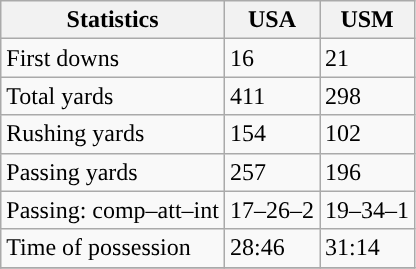<table class="wikitable" style="float: left;">
<tr>
<th>Statistics</th>
<th>USA</th>
<th>USM</th>
</tr>
<tr>
<td>First downs</td>
<td>16</td>
<td>21</td>
</tr>
<tr>
<td>Total yards</td>
<td>411</td>
<td>298</td>
</tr>
<tr>
<td>Rushing yards</td>
<td>154</td>
<td>102</td>
</tr>
<tr>
<td>Passing yards</td>
<td>257</td>
<td>196</td>
</tr>
<tr>
<td>Passing: comp–att–int</td>
<td>17–26–2</td>
<td>19–34–1</td>
</tr>
<tr>
<td>Time of possession</td>
<td>28:46</td>
<td>31:14</td>
</tr>
<tr>
</tr>
</table>
